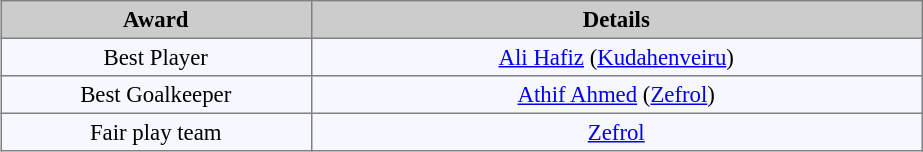<table bgcolor="#f7f8ff" align="center" cellpadding="3" cellspacing="0" border="1" style="font-size: 95%; border: gray solid 1px; border-collapse: collapse;">
<tr bgcolor="#CCCCCC" align="center">
<td width="200"><strong>Award</strong></td>
<td width="400"><strong>Details</strong></td>
</tr>
<tr align=center>
<td>Best Player</td>
<td><a href='#'>Ali Hafiz</a> (<a href='#'>Kudahenveiru</a>)</td>
</tr>
<tr align=center>
<td>Best Goalkeeper</td>
<td><a href='#'>Athif Ahmed</a> (<a href='#'>Zefrol</a>)</td>
</tr>
<tr align=center>
<td>Fair play team</td>
<td><a href='#'>Zefrol</a></td>
</tr>
</table>
